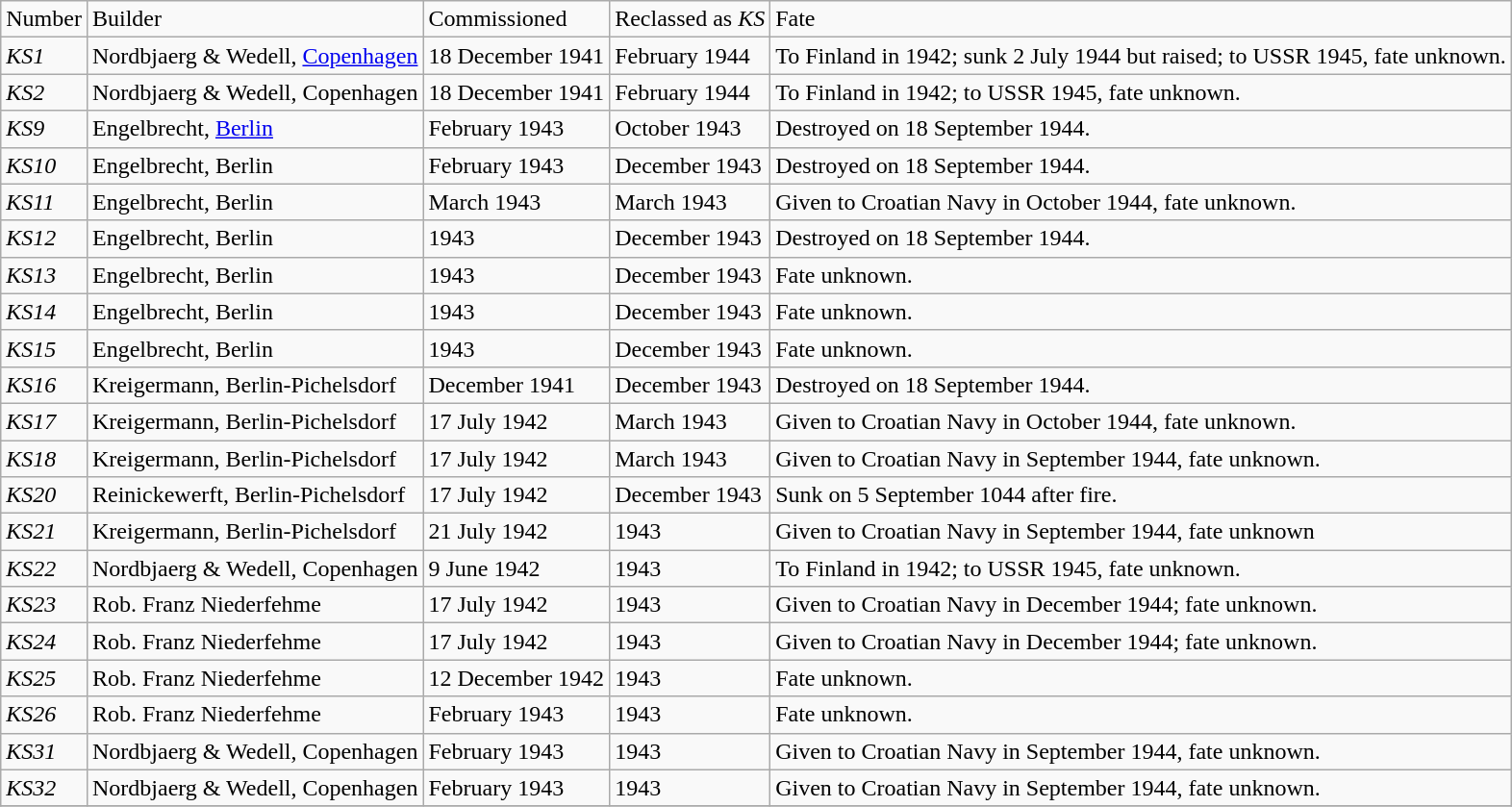<table class="wikitable" style="text-align:left">
<tr>
<td>Number</td>
<td>Builder</td>
<td>Commissioned</td>
<td>Reclassed as <em>KS</em></td>
<td>Fate</td>
</tr>
<tr>
<td><em>KS1</em></td>
<td>Nordbjaerg & Wedell, <a href='#'>Copenhagen</a></td>
<td>18 December 1941</td>
<td>February 1944</td>
<td>To Finland in 1942; sunk 2 July 1944 but raised; to USSR 1945, fate unknown.</td>
</tr>
<tr>
<td><em>KS2</em></td>
<td>Nordbjaerg & Wedell, Copenhagen</td>
<td>18 December 1941</td>
<td>February 1944</td>
<td>To Finland in 1942; to USSR 1945, fate unknown.</td>
</tr>
<tr>
<td><em>KS9</em></td>
<td>Engelbrecht, <a href='#'>Berlin</a></td>
<td>February 1943</td>
<td>October 1943</td>
<td>Destroyed on 18 September 1944.</td>
</tr>
<tr>
<td><em>KS10</em></td>
<td>Engelbrecht, Berlin</td>
<td>February 1943</td>
<td>December 1943</td>
<td>Destroyed on 18 September 1944.</td>
</tr>
<tr>
<td><em>KS11</em></td>
<td>Engelbrecht, Berlin</td>
<td>March 1943</td>
<td>March 1943</td>
<td>Given to Croatian Navy in October 1944, fate unknown.</td>
</tr>
<tr>
<td><em>KS12</em></td>
<td>Engelbrecht, Berlin</td>
<td>1943</td>
<td>December 1943</td>
<td>Destroyed on 18 September 1944.</td>
</tr>
<tr>
<td><em>KS13</em></td>
<td>Engelbrecht, Berlin</td>
<td>1943</td>
<td>December 1943</td>
<td>Fate unknown.</td>
</tr>
<tr>
<td><em>KS14</em></td>
<td>Engelbrecht, Berlin</td>
<td>1943</td>
<td>December 1943</td>
<td>Fate unknown.</td>
</tr>
<tr>
<td><em>KS15</em></td>
<td>Engelbrecht, Berlin</td>
<td>1943</td>
<td>December 1943</td>
<td>Fate unknown.</td>
</tr>
<tr>
<td><em>KS16</em></td>
<td>Kreigermann, Berlin-Pichelsdorf</td>
<td>December 1941</td>
<td>December 1943</td>
<td>Destroyed on 18 September 1944.</td>
</tr>
<tr>
<td><em>KS17</em></td>
<td>Kreigermann, Berlin-Pichelsdorf</td>
<td>17 July 1942</td>
<td>March 1943</td>
<td>Given to Croatian Navy in October 1944, fate unknown.</td>
</tr>
<tr>
<td><em>KS18</em></td>
<td>Kreigermann, Berlin-Pichelsdorf</td>
<td>17 July 1942</td>
<td>March 1943</td>
<td>Given to Croatian Navy in September 1944, fate unknown.</td>
</tr>
<tr>
<td><em>KS20</em></td>
<td>Reinickewerft, Berlin-Pichelsdorf</td>
<td>17 July 1942</td>
<td>December 1943</td>
<td>Sunk on 5 September 1044 after fire.</td>
</tr>
<tr>
<td><em>KS21</em></td>
<td>Kreigermann, Berlin-Pichelsdorf</td>
<td>21 July 1942</td>
<td>1943</td>
<td>Given to Croatian Navy in September 1944, fate unknown</td>
</tr>
<tr>
<td><em>KS22</em></td>
<td>Nordbjaerg & Wedell, Copenhagen</td>
<td>9 June 1942</td>
<td>1943</td>
<td>To Finland in 1942; to USSR 1945, fate unknown.</td>
</tr>
<tr>
<td><em>KS23</em></td>
<td>Rob. Franz Niederfehme</td>
<td>17 July 1942</td>
<td>1943</td>
<td>Given to Croatian Navy in December 1944; fate unknown.</td>
</tr>
<tr>
<td><em>KS24</em></td>
<td>Rob. Franz Niederfehme</td>
<td>17 July 1942</td>
<td>1943</td>
<td>Given to Croatian Navy in December 1944; fate unknown.</td>
</tr>
<tr>
<td><em>KS25</em></td>
<td>Rob. Franz Niederfehme</td>
<td>12 December 1942</td>
<td>1943</td>
<td>Fate unknown.</td>
</tr>
<tr>
<td><em>KS26</em></td>
<td>Rob. Franz Niederfehme</td>
<td>February 1943</td>
<td>1943</td>
<td>Fate unknown.</td>
</tr>
<tr>
<td><em>KS31</em></td>
<td>Nordbjaerg & Wedell, Copenhagen</td>
<td>February 1943</td>
<td>1943</td>
<td>Given to Croatian Navy in September 1944, fate unknown.</td>
</tr>
<tr>
<td><em>KS32</em></td>
<td>Nordbjaerg & Wedell, Copenhagen</td>
<td>February 1943</td>
<td>1943</td>
<td>Given to Croatian Navy in September 1944, fate unknown.</td>
</tr>
<tr>
</tr>
</table>
